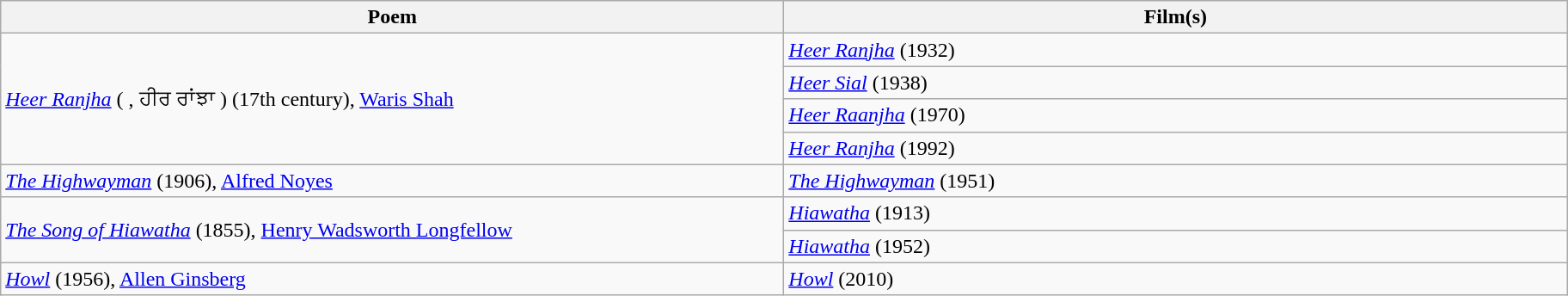<table class="wikitable">
<tr>
<th width="600">Poem</th>
<th width="600">Film(s)</th>
</tr>
<tr>
<td rowspan="4"><em><a href='#'>Heer Ranjha</a></em> ( , ਹੀਰ ਰਾਂਝਾ ) (17th century), <a href='#'>Waris Shah</a></td>
<td><em><a href='#'>Heer Ranjha</a></em> (1932)</td>
</tr>
<tr>
<td><em><a href='#'>Heer Sial</a></em> (1938)</td>
</tr>
<tr>
<td><em><a href='#'>Heer Raanjha</a></em> (1970)</td>
</tr>
<tr>
<td><em><a href='#'>Heer Ranjha</a></em> (1992)</td>
</tr>
<tr>
<td><em><a href='#'>The Highwayman</a></em> (1906), <a href='#'>Alfred Noyes</a></td>
<td><em><a href='#'>The Highwayman</a></em> (1951)</td>
</tr>
<tr>
<td rowspan="2"><em><a href='#'>The Song of Hiawatha</a></em> (1855), <a href='#'>Henry Wadsworth Longfellow</a></td>
<td><em><a href='#'>Hiawatha</a></em> (1913)</td>
</tr>
<tr>
<td><em><a href='#'>Hiawatha</a></em> (1952)</td>
</tr>
<tr>
<td><em><a href='#'>Howl</a></em> (1956), <a href='#'>Allen Ginsberg</a></td>
<td><em><a href='#'>Howl</a></em> (2010)</td>
</tr>
</table>
